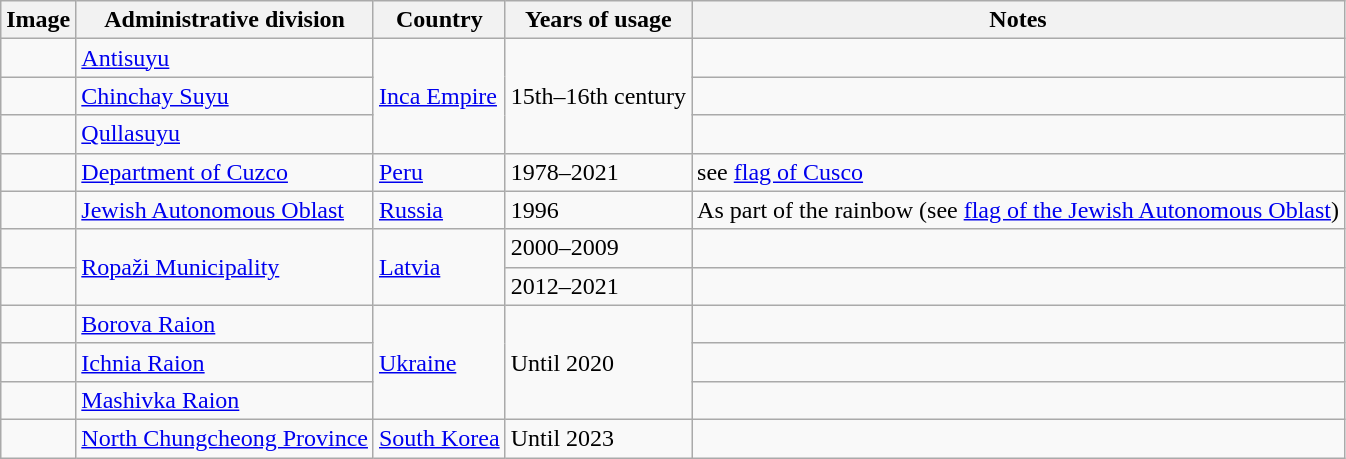<table class="wikitable">
<tr>
<th>Image</th>
<th>Administrative division</th>
<th>Country</th>
<th>Years of usage</th>
<th>Notes</th>
</tr>
<tr>
<td></td>
<td><a href='#'>Antisuyu</a></td>
<td rowspan="3"><a href='#'>Inca Empire</a></td>
<td rowspan="3">15th–16th century</td>
<td></td>
</tr>
<tr>
<td></td>
<td><a href='#'>Chinchay Suyu</a></td>
<td></td>
</tr>
<tr>
<td></td>
<td><a href='#'>Qullasuyu</a></td>
<td></td>
</tr>
<tr>
<td></td>
<td><a href='#'>Department of Cuzco</a></td>
<td><a href='#'>Peru</a></td>
<td>1978–2021</td>
<td>see <a href='#'>flag of Cusco</a></td>
</tr>
<tr>
<td></td>
<td><a href='#'>Jewish Autonomous Oblast</a></td>
<td><a href='#'>Russia</a></td>
<td>1996</td>
<td>As part of the rainbow (see <a href='#'>flag of the Jewish Autonomous Oblast</a>)</td>
</tr>
<tr>
<td></td>
<td rowspan=2><a href='#'>Ropaži Municipality</a></td>
<td rowspan=2><a href='#'>Latvia</a></td>
<td>2000–2009</td>
<td></td>
</tr>
<tr>
<td></td>
<td>2012–2021</td>
<td></td>
</tr>
<tr>
<td></td>
<td><a href='#'>Borova Raion</a></td>
<td rowspan=3><a href='#'>Ukraine</a></td>
<td rowspan=3>Until 2020</td>
<td></td>
</tr>
<tr>
<td></td>
<td><a href='#'>Ichnia Raion</a></td>
<td></td>
</tr>
<tr>
<td></td>
<td><a href='#'>Mashivka Raion</a></td>
<td></td>
</tr>
<tr>
<td></td>
<td><a href='#'>North Chungcheong Province</a></td>
<td><a href='#'>South Korea</a></td>
<td>Until 2023</td>
<td></td>
</tr>
</table>
